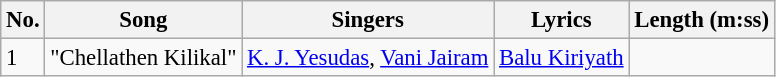<table class="wikitable" style="font-size:95%;">
<tr>
<th>No.</th>
<th>Song</th>
<th>Singers</th>
<th>Lyrics</th>
<th>Length (m:ss)</th>
</tr>
<tr>
<td>1</td>
<td>"Chellathen Kilikal"</td>
<td><a href='#'>K. J. Yesudas</a>, <a href='#'>Vani Jairam</a></td>
<td><a href='#'>Balu Kiriyath</a></td>
<td></td>
</tr>
</table>
